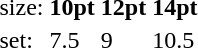<table style="margin-left:40px;">
<tr>
<td>size:</td>
<td><strong>10pt</strong></td>
<td><strong>12pt</strong></td>
<td><strong>14pt</strong></td>
</tr>
<tr>
<td>set:</td>
<td>7.5</td>
<td>9</td>
<td>10.5</td>
</tr>
</table>
